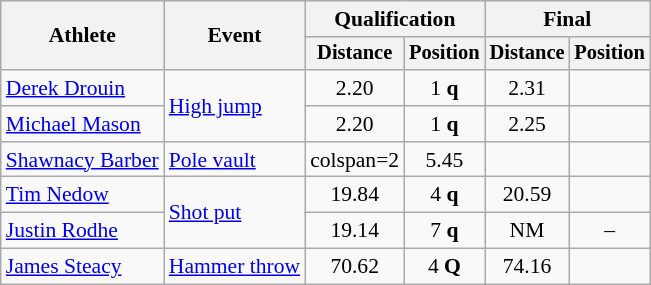<table class=wikitable style="font-size:90%">
<tr>
<th rowspan="2">Athlete</th>
<th rowspan="2">Event</th>
<th colspan="2">Qualification</th>
<th colspan="2">Final</th>
</tr>
<tr style="font-size:95%">
<th>Distance</th>
<th>Position</th>
<th>Distance</th>
<th>Position</th>
</tr>
<tr align=center>
<td align=left><a href='#'>Derek Drouin</a></td>
<td align=left rowspan=2><a href='#'>High jump</a></td>
<td>2.20</td>
<td>1 <strong>q</strong></td>
<td>2.31</td>
<td></td>
</tr>
<tr align=center>
<td align=left><a href='#'>Michael Mason</a></td>
<td>2.20</td>
<td>1 <strong>q</strong></td>
<td>2.25</td>
<td></td>
</tr>
<tr align=center>
<td align=left><a href='#'>Shawnacy Barber</a></td>
<td align=left><a href='#'>Pole vault</a></td>
<td>colspan=2 </td>
<td>5.45</td>
<td></td>
</tr>
<tr align=center>
<td align=left><a href='#'>Tim Nedow</a></td>
<td align=left rowspan=2><a href='#'>Shot put</a></td>
<td>19.84</td>
<td>4 <strong>q</strong></td>
<td>20.59</td>
<td></td>
</tr>
<tr align=center>
<td align=left><a href='#'>Justin Rodhe</a></td>
<td>19.14</td>
<td>7 <strong>q</strong></td>
<td>NM</td>
<td>–</td>
</tr>
<tr align=center>
<td align=left><a href='#'>James Steacy</a></td>
<td align=left><a href='#'>Hammer throw</a></td>
<td>70.62</td>
<td>4 <strong>Q</strong></td>
<td>74.16</td>
<td></td>
</tr>
</table>
